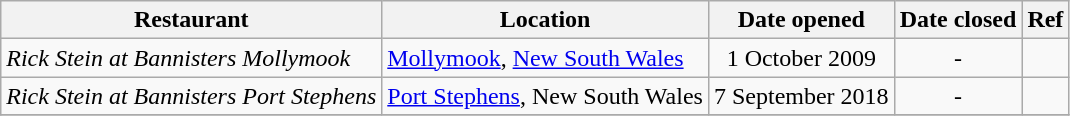<table class="wikitable">
<tr>
<th>Restaurant</th>
<th>Location</th>
<th>Date opened</th>
<th>Date closed</th>
<th>Ref</th>
</tr>
<tr>
<td><em>Rick Stein at Bannisters Mollymook</em></td>
<td><a href='#'>Mollymook</a>, <a href='#'>New South Wales</a></td>
<td style="text-align: center;">1 October 2009</td>
<td style="text-align: center;">-</td>
<td></td>
</tr>
<tr>
<td><em>Rick Stein at Bannisters Port Stephens</em></td>
<td><a href='#'>Port Stephens</a>, New South Wales</td>
<td style="text-align: center;">7 September 2018</td>
<td style="text-align: center;">-</td>
<td></td>
</tr>
<tr>
</tr>
</table>
